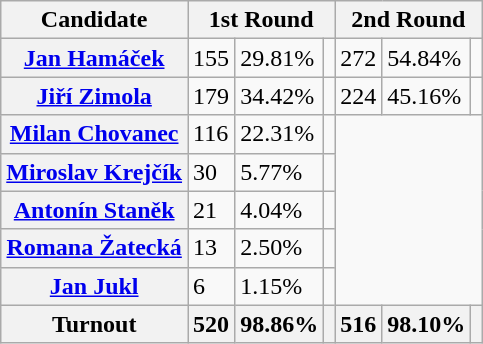<table class="wikitable">
<tr>
<th>Candidate</th>
<th colspan=3>1st Round</th>
<th colspan=3>2nd Round</th>
</tr>
<tr>
<th><a href='#'>Jan Hamáček</a></th>
<td>155</td>
<td>29.81%</td>
<td></td>
<td>272</td>
<td>54.84%</td>
<td></td>
</tr>
<tr>
<th><a href='#'>Jiří Zimola</a></th>
<td>179</td>
<td>34.42%</td>
<td></td>
<td>224</td>
<td>45.16%</td>
<td></td>
</tr>
<tr>
<th><a href='#'>Milan Chovanec</a></th>
<td>116</td>
<td>22.31%</td>
<td></td>
<td colspan=3 rowspan=5></td>
</tr>
<tr>
<th><a href='#'>Miroslav Krejčík</a></th>
<td>30</td>
<td>5.77%</td>
<td></td>
</tr>
<tr>
<th><a href='#'>Antonín Staněk</a></th>
<td>21</td>
<td>4.04%</td>
<td></td>
</tr>
<tr>
<th><a href='#'>Romana Žatecká</a></th>
<td>13</td>
<td>2.50%</td>
<td></td>
</tr>
<tr>
<th><a href='#'>Jan Jukl</a></th>
<td>6</td>
<td>1.15%</td>
<td></td>
</tr>
<tr>
<th>Turnout</th>
<th>520</th>
<th>98.86%</th>
<th></th>
<th>516</th>
<th>98.10%</th>
<th></th>
</tr>
</table>
